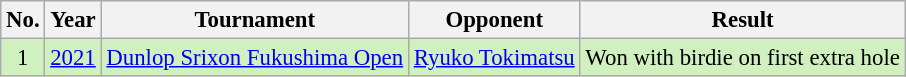<table class="wikitable" style="font-size:95%;">
<tr>
<th>No.</th>
<th>Year</th>
<th>Tournament</th>
<th>Opponent</th>
<th>Result</th>
</tr>
<tr style="background:#D0F0C0;">
<td align=center>1</td>
<td><a href='#'>2021</a></td>
<td><a href='#'>Dunlop Srixon Fukushima Open</a></td>
<td> <a href='#'>Ryuko Tokimatsu</a></td>
<td>Won with birdie on first extra hole</td>
</tr>
</table>
